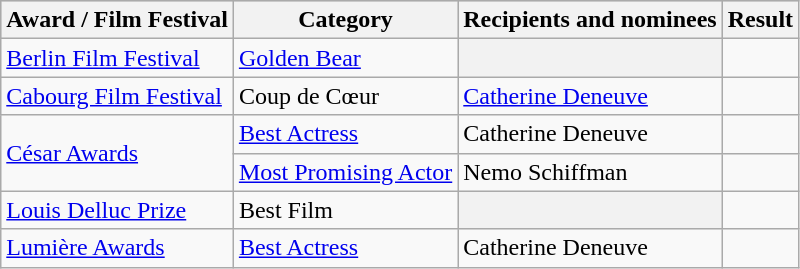<table class="wikitable plainrowheaders sortable">
<tr style="background:#ccc; text-align:center;">
<th scope=col>Award / Film Festival</th>
<th scope=col>Category</th>
<th scope=col>Recipients and nominees</th>
<th scope=col>Result</th>
</tr>
<tr>
<td><a href='#'>Berlin Film Festival</a></td>
<td><a href='#'>Golden Bear</a></td>
<th></th>
<td></td>
</tr>
<tr>
<td><a href='#'>Cabourg Film Festival</a></td>
<td>Coup de Cœur</td>
<td><a href='#'>Catherine Deneuve</a></td>
<td></td>
</tr>
<tr>
<td rowspan=2><a href='#'>César Awards</a></td>
<td><a href='#'>Best Actress</a></td>
<td>Catherine Deneuve</td>
<td></td>
</tr>
<tr>
<td><a href='#'>Most Promising Actor</a></td>
<td>Nemo Schiffman</td>
<td></td>
</tr>
<tr>
<td><a href='#'>Louis Delluc Prize</a></td>
<td>Best Film</td>
<th></th>
<td></td>
</tr>
<tr>
<td><a href='#'>Lumière Awards</a></td>
<td><a href='#'>Best Actress</a></td>
<td>Catherine Deneuve</td>
<td></td>
</tr>
</table>
